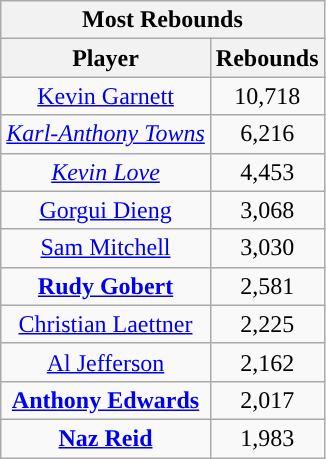<table class="wikitable sortable" style="text-align:center">
<tr>
<th colspan="2" style="text-align:center; ">Most Rebounds</th>
</tr>
<tr>
<th style="text-align:center; ">Player</th>
<th style="text-align:center; ">Rebounds</th>
</tr>
<tr>
<td><a href='#'>Kevin Garnett</a></td>
<td>10,718</td>
</tr>
<tr>
<td><em><a href='#'>Karl-Anthony Towns</a></em></td>
<td>6,216</td>
</tr>
<tr>
<td><em><a href='#'>Kevin Love</a></em></td>
<td>4,453</td>
</tr>
<tr>
<td><a href='#'>Gorgui Dieng</a></td>
<td>3,068</td>
</tr>
<tr>
<td><a href='#'>Sam Mitchell</a></td>
<td>3,030</td>
</tr>
<tr>
<td><strong><a href='#'>Rudy Gobert</a></strong></td>
<td>2,581</td>
</tr>
<tr>
<td><a href='#'>Christian Laettner</a></td>
<td>2,225</td>
</tr>
<tr>
<td><a href='#'>Al Jefferson</a></td>
<td>2,162</td>
</tr>
<tr>
<td><strong><a href='#'>Anthony Edwards</a></strong></td>
<td>2,017</td>
</tr>
<tr>
<td><strong><a href='#'>Naz Reid</a></strong></td>
<td>1,983</td>
</tr>
</table>
